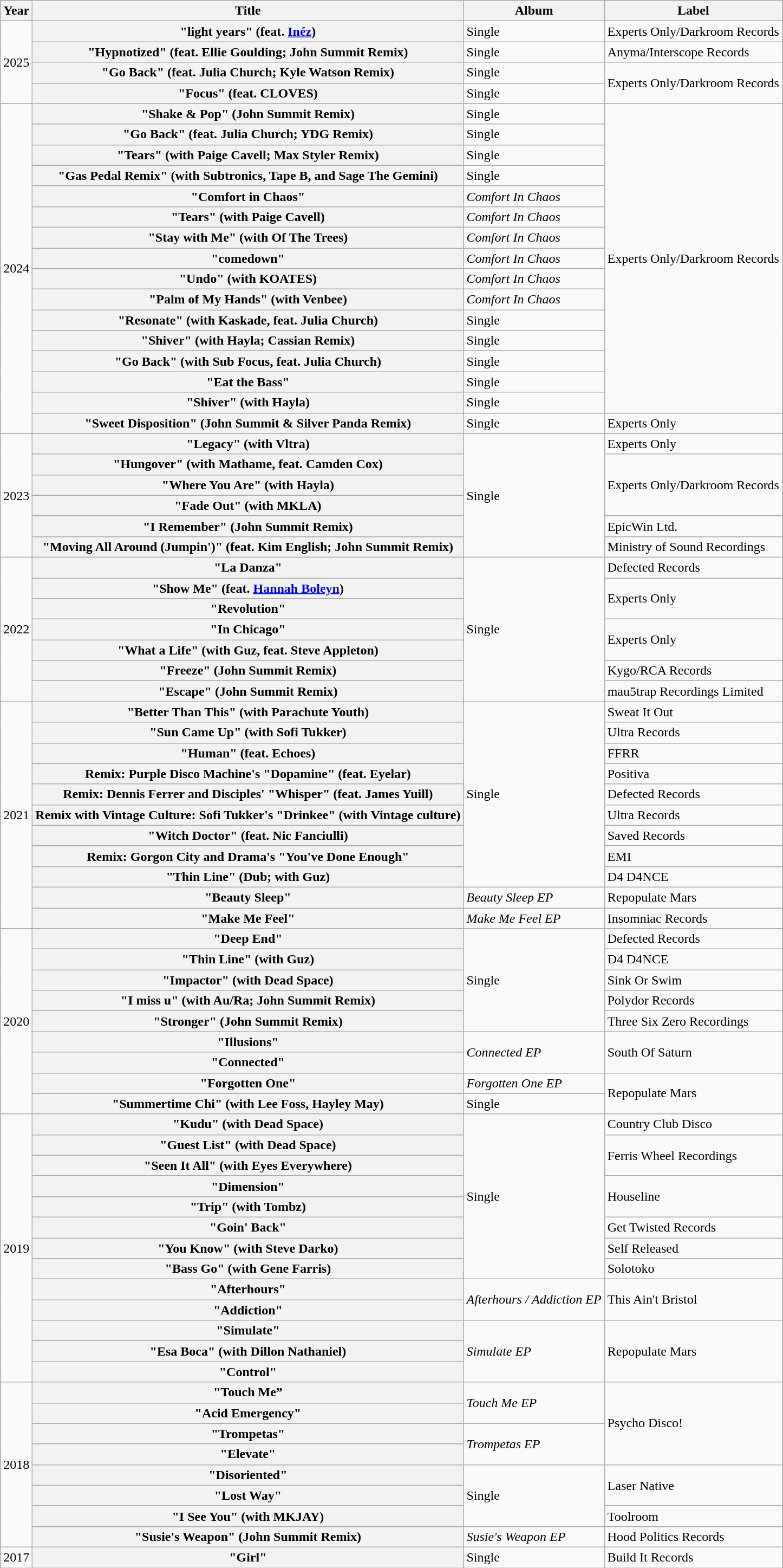<table class="wikitable plainrowheaders" style="text-align:left">
<tr>
<th scope="col">Year</th>
<th scope="col">Title</th>
<th scope="col">Album</th>
<th scope="col">Label</th>
</tr>
<tr>
<td rowspan="4">2025</td>
<th scope="row">"light years" (feat. <a href='#'>Inéz</a>)</th>
<td>Single</td>
<td>Experts Only/Darkroom Records</td>
</tr>
<tr>
<th scope="row">"Hypnotized" (feat. Ellie Goulding; John Summit Remix)</th>
<td>Single</td>
<td>Anyma/Interscope Records</td>
</tr>
<tr>
<th scope="row">"Go Back" (feat. Julia Church; Kyle Watson Remix)</th>
<td>Single</td>
<td rowspan="2">Experts Only/Darkroom Records</td>
</tr>
<tr>
<th scope="row">"Focus" (feat. CLOVES)</th>
<td>Single</td>
</tr>
<tr>
<td colspan="1" rowspan="16">2024</td>
<th scope="row">"Shake & Pop" (John Summit Remix)</th>
<td>Single</td>
<td colspan="1" rowspan="15">Experts Only/Darkroom Records</td>
</tr>
<tr>
<th scope="row">"Go Back" (feat. Julia Church; YDG Remix)</th>
<td>Single</td>
</tr>
<tr>
<th scope="row">"Tears" (with Paige Cavell; Max Styler Remix)</th>
<td>Single</td>
</tr>
<tr>
<th scope="row">"Gas Pedal Remix" (with Subtronics, Tape B, and Sage The Gemini)</th>
<td>Single</td>
</tr>
<tr>
<th scope="row">"Comfort in Chaos"</th>
<td><em>Comfort In Chaos</em></td>
</tr>
<tr>
<th scope="row">"Tears" (with Paige Cavell)</th>
<td><em>Comfort In Chaos</em></td>
</tr>
<tr>
<th scope="row">"Stay with Me" (with Of The Trees)</th>
<td><em>Comfort In Chaos</em></td>
</tr>
<tr>
<th scope="row">"comedown"</th>
<td><em>Comfort In Chaos</em></td>
</tr>
<tr>
<th scope="row">"Undo" (with KOATES)</th>
<td><em>Comfort In Chaos</em></td>
</tr>
<tr>
<th scope="row">"Palm of My Hands" (with Venbee)</th>
<td><em>Comfort In Chaos</em></td>
</tr>
<tr>
<th scope="row">"Resonate" (with Kaskade, feat. Julia Church)</th>
<td>Single</td>
</tr>
<tr>
<th scope="row">"Shiver" (with Hayla; Cassian Remix)</th>
<td>Single</td>
</tr>
<tr>
<th scope="row">"Go Back" (with Sub Focus, feat. Julia Church)</th>
<td>Single</td>
</tr>
<tr>
<th scope="row">"Eat the Bass"</th>
<td>Single</td>
</tr>
<tr>
<th scope="row">"Shiver" (with Hayla)</th>
<td>Single</td>
</tr>
<tr>
<th scope="row">"Sweet Disposition" (John Summit & Silver Panda Remix)</th>
<td>Single</td>
<td>Experts Only</td>
</tr>
<tr>
<td rowspan="6">2023</td>
<th scope="row">"Legacy" (with Vltra)</th>
<td rowspan="6">Single</td>
<td>Experts Only</td>
</tr>
<tr>
<th scope="row">"Hungover" (with Mathame, feat. Camden Cox)</th>
<td rowspan="3">Experts Only/Darkroom Records</td>
</tr>
<tr>
<th scope="row">"Where You Are" (with Hayla)</th>
</tr>
<tr>
<th scope="row">"Fade Out" (with MKLA)</th>
</tr>
<tr>
<th scope="row">"I Remember" (John Summit Remix)</th>
<td>EpicWin Ltd.</td>
</tr>
<tr>
<th scope="row">"Moving All Around (Jumpin')" (feat. Kim English; John Summit Remix)</th>
<td>Ministry of Sound Recordings</td>
</tr>
<tr>
<td rowspan="7">2022</td>
<th scope="row">"La Danza"</th>
<td rowspan="7">Single</td>
<td>Defected Records</td>
</tr>
<tr>
<th scope="row">"Show Me" (feat. <a href='#'>Hannah Boleyn</a>)</th>
<td rowspan="2">Experts Only</td>
</tr>
<tr>
<th scope="row">"Revolution"</th>
</tr>
<tr>
<th scope="row">"In Chicago"</th>
<td rowspan="2">Experts Only</td>
</tr>
<tr>
<th scope="row">"What a Life" (with Guz, feat. Steve Appleton)</th>
</tr>
<tr>
<th scope="row">"Freeze" (John Summit Remix)</th>
<td>Kygo/RCA Records</td>
</tr>
<tr>
<th scope="row">"Escape" (John Summit Remix)</th>
<td>mau5trap Recordings Limited</td>
</tr>
<tr>
<td rowspan="11">2021</td>
<th scope="row">"Better Than This" (with Parachute Youth)</th>
<td rowspan="9">Single</td>
<td>Sweat It Out</td>
</tr>
<tr>
<th scope="row">"Sun Came Up" (with Sofi Tukker)</th>
<td>Ultra Records</td>
</tr>
<tr>
<th scope="row">"Human" (feat. Echoes)</th>
<td>FFRR</td>
</tr>
<tr>
<th scope="row">Remix: Purple Disco Machine's "Dopamine" (feat. Eyelar)</th>
<td>Positiva</td>
</tr>
<tr>
<th scope="row">Remix: Dennis Ferrer and Disciples' "Whisper" (feat. James Yuill)</th>
<td>Defected Records</td>
</tr>
<tr>
<th scope="row">Remix with Vintage Culture: Sofi Tukker's "Drinkee" (with Vintage culture)</th>
<td>Ultra Records</td>
</tr>
<tr>
<th scope="row">"Witch Doctor" (feat. Nic Fanciulli)</th>
<td>Saved Records</td>
</tr>
<tr>
<th scope="row">Remix: Gorgon City and Drama's "You've Done Enough"</th>
<td>EMI</td>
</tr>
<tr>
<th scope="row">"Thin Line" (Dub; with Guz)</th>
<td>D4 D4NCE</td>
</tr>
<tr>
<th scope="row">"Beauty Sleep"</th>
<td><em>Beauty Sleep EP</em></td>
<td>Repopulate Mars</td>
</tr>
<tr>
<th scope="row">"Make Me Feel"</th>
<td><em>Make Me Feel EP</em></td>
<td>Insomniac Records</td>
</tr>
<tr>
<td rowspan="9">2020</td>
<th scope="row">"Deep End"</th>
<td rowspan="5">Single</td>
<td>Defected Records</td>
</tr>
<tr>
<th scope="row">"Thin Line" (with Guz)</th>
<td>D4 D4NCE</td>
</tr>
<tr>
<th scope="row">"Impactor" (with Dead Space)</th>
<td>Sink Or Swim</td>
</tr>
<tr>
<th scope="row">"I miss u" (with Au/Ra; John Summit Remix)</th>
<td>Polydor Records</td>
</tr>
<tr>
<th scope="row">"Stronger" (John Summit Remix)</th>
<td>Three Six Zero Recordings</td>
</tr>
<tr>
<th scope="row">"Illusions"</th>
<td rowspan="2"><em>Connected EP</em></td>
<td rowspan="2">South Of Saturn</td>
</tr>
<tr>
<th scope="row">"Connected"</th>
</tr>
<tr>
<th scope="row">"Forgotten One"</th>
<td><em>Forgotten One EP</em></td>
<td rowspan="2">Repopulate Mars</td>
</tr>
<tr>
<th scope="row">"Summertime Chi" (with Lee Foss, Hayley May)</th>
<td>Single</td>
</tr>
<tr>
<td rowspan="13">2019</td>
<th scope="row">"Kudu" (with Dead Space)</th>
<td rowspan="8">Single</td>
<td>Country Club Disco</td>
</tr>
<tr>
<th scope="row">"Guest List" (with Dead Space)</th>
<td rowspan="2">Ferris Wheel Recordings</td>
</tr>
<tr>
<th scope="row">"Seen It All" (with Eyes Everywhere)</th>
</tr>
<tr>
<th scope="row">"Dimension"</th>
<td rowspan="2">Houseline</td>
</tr>
<tr>
<th scope="row">"Trip" (with Tombz)</th>
</tr>
<tr>
<th scope="row">"Goin' Back"</th>
<td>Get Twisted Records</td>
</tr>
<tr>
<th scope="row">"You Know" (with Steve Darko)</th>
<td>Self Released</td>
</tr>
<tr>
<th scope="row">"Bass Go" (with Gene Farris)</th>
<td>Solotoko</td>
</tr>
<tr>
<th scope="row">"Afterhours"</th>
<td rowspan="2"><em>Afterhours / Addiction EP</em></td>
<td rowspan="2">This Ain't Bristol</td>
</tr>
<tr>
<th scope="row">"Addiction"</th>
</tr>
<tr>
<th scope="row">"Simulate"</th>
<td rowspan="3"><em>Simulate EP</em></td>
<td rowspan="3">Repopulate Mars</td>
</tr>
<tr>
<th scope="row">"Esa Boca" (with Dillon Nathaniel)</th>
</tr>
<tr>
<th scope="row">"Control"</th>
</tr>
<tr>
<td rowspan="8">2018</td>
<th scope="row">"Touch Me”</th>
<td rowspan="2"><em>Touch Me EP</em></td>
<td rowspan="4">Psycho Disco!</td>
</tr>
<tr>
<th scope="row">"Acid Emergency"</th>
</tr>
<tr>
<th scope="row">"Trompetas"</th>
<td rowspan="2"><em>Trompetas EP</em></td>
</tr>
<tr>
<th scope="row">"Elevate"</th>
</tr>
<tr>
<th scope="row">"Disoriented"</th>
<td rowspan="3">Single</td>
<td rowspan="2">Laser Native</td>
</tr>
<tr>
<th scope="row">"Lost Way"</th>
</tr>
<tr>
<th scope="row">"I See You" (with MKJAY)</th>
<td>Toolroom</td>
</tr>
<tr>
<th scope="row">"Susie's Weapon" (John Summit Remix)</th>
<td><em>Susie's Weapon EP</em></td>
<td>Hood Politics Records</td>
</tr>
<tr>
<td>2017</td>
<th scope="row">"Girl"</th>
<td>Single</td>
<td>Build It Records</td>
</tr>
</table>
